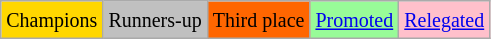<table class="wikitable">
<tr>
<td bgcolor=gold><small>Champions</small></td>
<td bgcolor=silver><small>Runners-up</small></td>
<td bgcolor=ff6600><small>Third place</small></td>
<td bgcolor=palegreen><small><a href='#'>Promoted</a></small></td>
<td bgcolor=pink><small><a href='#'>Relegated</a></small></td>
</tr>
</table>
